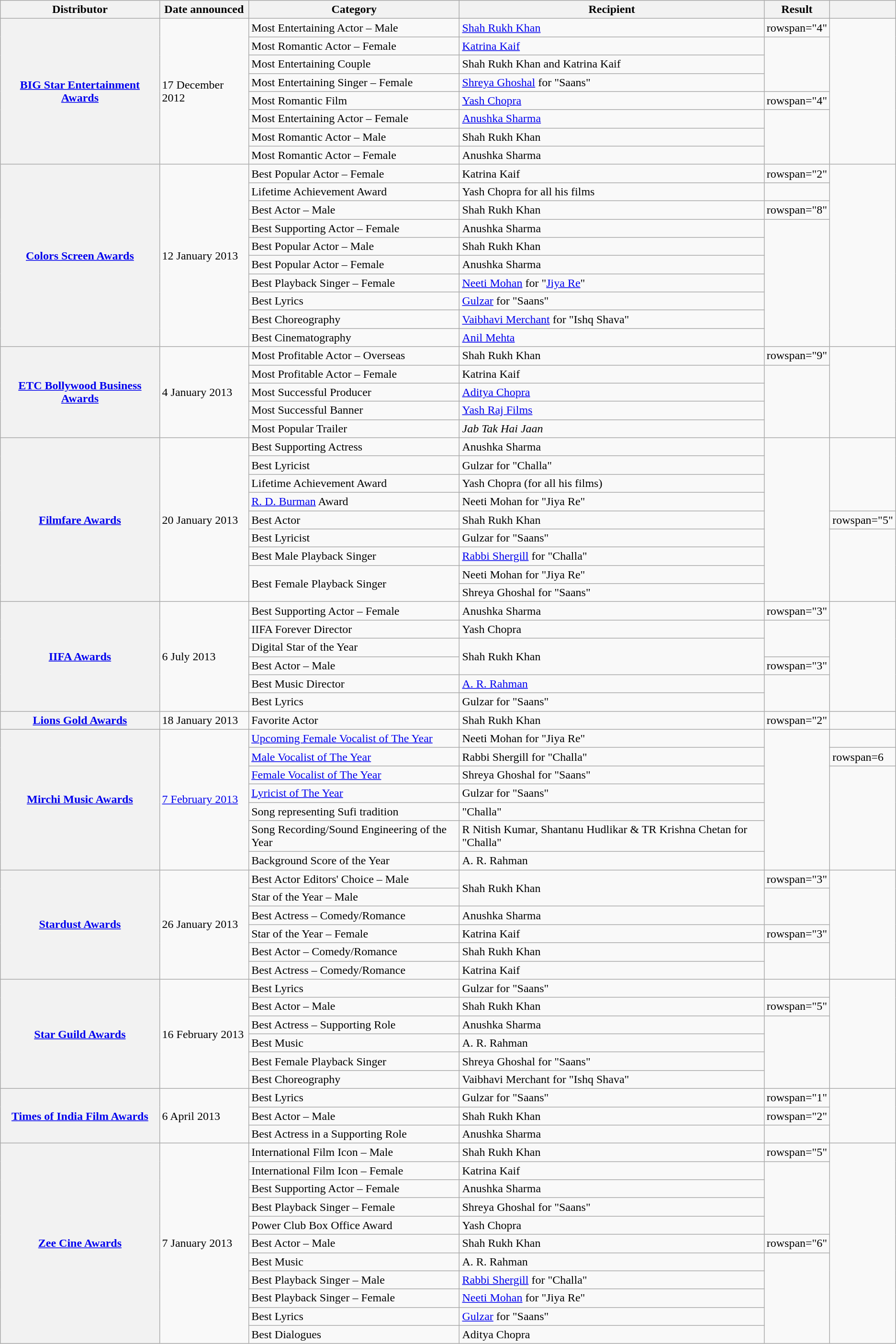<table class="wikitable mw-collapsible plainrowheaders" >
<tr>
<th scope="col">Distributor</th>
<th scope="col">Date announced</th>
<th scope="col">Category</th>
<th scope="col">Recipient</th>
<th scope="col">Result</th>
<th scope="col"></th>
</tr>
<tr>
<th scope="row" rowspan="8"><a href='#'>BIG Star Entertainment Awards</a></th>
<td rowspan="8">17 December 2012</td>
<td>Most Entertaining Actor – Male</td>
<td><a href='#'>Shah Rukh Khan</a></td>
<td>rowspan="4" </td>
<td style="text-align:center" rowspan="8"></td>
</tr>
<tr>
<td>Most Romantic Actor – Female</td>
<td><a href='#'>Katrina Kaif</a></td>
</tr>
<tr>
<td>Most Entertaining Couple</td>
<td>Shah Rukh Khan and Katrina Kaif</td>
</tr>
<tr>
<td>Most Entertaining Singer – Female</td>
<td><a href='#'>Shreya Ghoshal</a> for "Saans"</td>
</tr>
<tr>
<td>Most Romantic Film</td>
<td><a href='#'>Yash Chopra</a></td>
<td>rowspan="4" </td>
</tr>
<tr>
<td>Most Entertaining Actor – Female</td>
<td><a href='#'>Anushka Sharma</a></td>
</tr>
<tr>
<td>Most Romantic Actor – Male</td>
<td>Shah Rukh Khan</td>
</tr>
<tr>
<td>Most Romantic Actor – Female</td>
<td>Anushka Sharma</td>
</tr>
<tr>
<th scope="row" rowspan="10"><a href='#'>Colors Screen Awards</a></th>
<td rowspan="10">12 January 2013</td>
<td>Best Popular Actor – Female</td>
<td>Katrina Kaif</td>
<td>rowspan="2" </td>
<td rowspan="10" style="text-align:center"></td>
</tr>
<tr>
<td>Lifetime Achievement Award</td>
<td>Yash Chopra for all his films</td>
</tr>
<tr>
<td>Best Actor – Male</td>
<td>Shah Rukh Khan</td>
<td>rowspan="8" </td>
</tr>
<tr>
<td>Best Supporting Actor – Female</td>
<td>Anushka Sharma</td>
</tr>
<tr>
<td>Best Popular Actor – Male</td>
<td>Shah Rukh Khan</td>
</tr>
<tr>
<td>Best Popular Actor – Female</td>
<td>Anushka Sharma</td>
</tr>
<tr>
<td>Best Playback Singer – Female</td>
<td><a href='#'>Neeti Mohan</a> for "<a href='#'>Jiya Re</a>"</td>
</tr>
<tr>
<td>Best Lyrics</td>
<td><a href='#'>Gulzar</a> for "Saans"</td>
</tr>
<tr>
<td>Best Choreography</td>
<td><a href='#'>Vaibhavi Merchant</a> for "Ishq Shava"</td>
</tr>
<tr>
<td>Best Cinematography</td>
<td><a href='#'>Anil Mehta</a></td>
</tr>
<tr>
<th scope="row" rowspan="5"><a href='#'>ETC Bollywood Business Awards</a></th>
<td rowspan="5">4 January 2013</td>
<td>Most Profitable Actor – Overseas</td>
<td>Shah Rukh Khan</td>
<td>rowspan="9" </td>
<td rowspan="5" style="text-align:center"></td>
</tr>
<tr>
<td>Most Profitable Actor – Female</td>
<td>Katrina Kaif</td>
</tr>
<tr>
<td>Most Successful Producer</td>
<td><a href='#'>Aditya Chopra</a></td>
</tr>
<tr>
<td>Most Successful Banner</td>
<td><a href='#'>Yash Raj Films</a></td>
</tr>
<tr>
<td>Most Popular Trailer</td>
<td><em>Jab Tak Hai Jaan</em></td>
</tr>
<tr>
<th scope="row" rowspan="9"><a href='#'>Filmfare Awards</a></th>
<td rowspan="9">20 January 2013</td>
<td>Best Supporting Actress</td>
<td>Anushka Sharma</td>
<td rowspan="9" style="text-align:center"></td>
</tr>
<tr>
<td>Best Lyricist</td>
<td>Gulzar for "Challa"</td>
</tr>
<tr>
<td>Lifetime Achievement Award</td>
<td>Yash Chopra (for all his films)</td>
</tr>
<tr>
<td><a href='#'>R. D. Burman</a> Award</td>
<td>Neeti Mohan for "Jiya Re"</td>
</tr>
<tr>
<td>Best Actor</td>
<td>Shah Rukh Khan</td>
<td>rowspan="5" </td>
</tr>
<tr>
<td>Best Lyricist</td>
<td>Gulzar for "Saans"</td>
</tr>
<tr>
<td>Best Male Playback Singer</td>
<td><a href='#'>Rabbi Shergill</a> for "Challa"</td>
</tr>
<tr>
<td rowspan="2">Best Female Playback Singer</td>
<td>Neeti Mohan for "Jiya Re"</td>
</tr>
<tr>
<td>Shreya Ghoshal for "Saans"</td>
</tr>
<tr>
<th scope="row" rowspan="6"><a href='#'>IIFA Awards</a></th>
<td rowspan="6">6 July 2013</td>
<td>Best Supporting Actor – Female</td>
<td>Anushka Sharma</td>
<td>rowspan="3" </td>
<td rowspan="6" style="text-align:center"></td>
</tr>
<tr>
<td>IIFA Forever Director</td>
<td>Yash Chopra</td>
</tr>
<tr>
<td>Digital Star of the Year</td>
<td rowspan="2">Shah Rukh Khan</td>
</tr>
<tr>
<td>Best Actor – Male</td>
<td>rowspan="3" </td>
</tr>
<tr>
<td>Best Music Director</td>
<td><a href='#'>A. R. Rahman</a></td>
</tr>
<tr>
<td>Best Lyrics</td>
<td>Gulzar for "Saans"</td>
</tr>
<tr>
<th scope="row"><a href='#'>Lions Gold Awards</a></th>
<td>18 January 2013</td>
<td>Favorite Actor</td>
<td>Shah Rukh Khan</td>
<td>rowspan="2" </td>
<td style="text-align:center"></td>
</tr>
<tr>
<th scope="row" rowspan="7"><a href='#'>Mirchi Music Awards</a></th>
<td rowspan="7"><a href='#'>7 February 2013</a></td>
<td><a href='#'>Upcoming Female Vocalist of The Year</a></td>
<td>Neeti Mohan for "Jiya Re"</td>
<td rowspan="7" style="text-align:center"></td>
</tr>
<tr>
<td><a href='#'>Male Vocalist of The Year</a></td>
<td>Rabbi Shergill for "Challa"</td>
<td>rowspan=6 </td>
</tr>
<tr>
<td><a href='#'>Female Vocalist of The Year</a></td>
<td>Shreya Ghoshal for "Saans"</td>
</tr>
<tr>
<td><a href='#'>Lyricist of The Year</a></td>
<td>Gulzar for "Saans"</td>
</tr>
<tr>
<td>Song representing Sufi tradition</td>
<td>"Challa"</td>
</tr>
<tr>
<td>Song Recording/Sound Engineering of the Year</td>
<td>R Nitish Kumar, Shantanu Hudlikar & TR Krishna Chetan for "Challa"</td>
</tr>
<tr>
<td>Background Score of the Year</td>
<td>A. R. Rahman</td>
</tr>
<tr>
<th scope="row" rowspan="6"><a href='#'>Stardust Awards</a></th>
<td rowspan="6">26 January 2013</td>
<td>Best Actor Editors' Choice – Male</td>
<td rowspan="2">Shah Rukh Khan</td>
<td>rowspan="3" </td>
<td rowspan="6" style="text-align:center"></td>
</tr>
<tr>
<td>Star of the Year – Male</td>
</tr>
<tr>
<td>Best Actress – Comedy/Romance</td>
<td>Anushka Sharma</td>
</tr>
<tr>
<td>Star of the Year – Female</td>
<td>Katrina Kaif</td>
<td>rowspan="3" </td>
</tr>
<tr>
<td>Best Actor – Comedy/Romance</td>
<td>Shah Rukh Khan</td>
</tr>
<tr>
<td>Best Actress – Comedy/Romance</td>
<td>Katrina Kaif</td>
</tr>
<tr>
<th scope="row" rowspan="6"><a href='#'>Star Guild Awards</a></th>
<td rowspan="6">16 February 2013</td>
<td>Best Lyrics</td>
<td>Gulzar for "Saans"</td>
<td></td>
<td rowspan="6"></td>
</tr>
<tr>
<td>Best Actor – Male</td>
<td>Shah Rukh Khan</td>
<td>rowspan="5" </td>
</tr>
<tr>
<td>Best Actress – Supporting Role</td>
<td>Anushka Sharma</td>
</tr>
<tr>
<td>Best Music</td>
<td>A. R. Rahman</td>
</tr>
<tr>
<td>Best Female Playback Singer</td>
<td>Shreya Ghoshal for "Saans"</td>
</tr>
<tr>
<td>Best Choreography</td>
<td>Vaibhavi Merchant for "Ishq Shava"</td>
</tr>
<tr>
<th scope="row" rowspan="3"><a href='#'>Times of India Film Awards</a></th>
<td rowspan="3">6 April 2013</td>
<td>Best Lyrics</td>
<td>Gulzar for "Saans"</td>
<td>rowspan="1" </td>
<td rowspan="3" style="text-align:center"></td>
</tr>
<tr>
<td>Best Actor – Male</td>
<td>Shah Rukh Khan</td>
<td>rowspan="2" </td>
</tr>
<tr>
<td>Best Actress in a Supporting Role</td>
<td>Anushka Sharma</td>
</tr>
<tr>
<th scope="row" rowspan="11"><a href='#'>Zee Cine Awards</a></th>
<td rowspan="11">7 January 2013</td>
<td>International Film Icon – Male</td>
<td>Shah Rukh Khan</td>
<td>rowspan="5" </td>
<td rowspan="11" style="text-align:center"></td>
</tr>
<tr>
<td>International Film Icon – Female</td>
<td>Katrina Kaif</td>
</tr>
<tr>
<td>Best Supporting Actor – Female</td>
<td>Anushka Sharma</td>
</tr>
<tr>
<td>Best Playback Singer – Female</td>
<td>Shreya Ghoshal for "Saans"</td>
</tr>
<tr>
<td>Power Club Box Office Award</td>
<td>Yash Chopra</td>
</tr>
<tr>
<td>Best Actor – Male</td>
<td>Shah Rukh Khan</td>
<td>rowspan="6" </td>
</tr>
<tr>
<td>Best Music</td>
<td>A. R. Rahman</td>
</tr>
<tr>
<td>Best Playback Singer – Male</td>
<td><a href='#'>Rabbi Shergill</a> for "Challa"</td>
</tr>
<tr>
<td>Best Playback Singer – Female</td>
<td><a href='#'>Neeti Mohan</a> for "Jiya Re"</td>
</tr>
<tr>
<td>Best Lyrics</td>
<td><a href='#'>Gulzar</a> for "Saans"</td>
</tr>
<tr>
<td>Best Dialogues</td>
<td>Aditya Chopra</td>
</tr>
</table>
